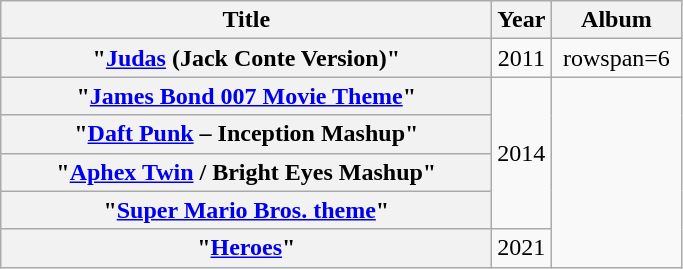<table class="wikitable plainrowheaders" style="text-align:center;">
<tr>
<th rowspan="1" style="width:20em;">Title</th>
<th rowspan="1" style="width:1em;">Year</th>
<th rowspan="1" style="width:5em;">Album</th>
</tr>
<tr>
<th scope="row">"<a href='#'>Judas</a> (Jack Conte Version)"</th>
<td>2011</td>
<td>rowspan=6 </td>
</tr>
<tr>
<th scope="row">"<a href='#'>James Bond 007 Movie Theme</a>"</th>
<td rowspan=4>2014</td>
</tr>
<tr>
<th scope="row">"<a href='#'>Daft Punk</a> – Inception Mashup"</th>
</tr>
<tr>
<th scope="row">"<a href='#'>Aphex Twin</a> / Bright Eyes Mashup"</th>
</tr>
<tr>
<th scope="row">"<a href='#'>Super Mario Bros. theme</a>"</th>
</tr>
<tr>
<th scope="row">"<a href='#'>Heroes</a>" <br></th>
<td>2021</td>
</tr>
</table>
